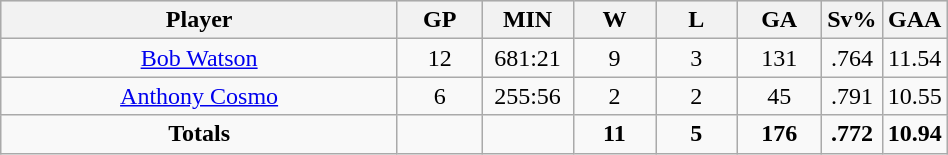<table class="wikitable sortable" width="50%">
<tr align="center"  bgcolor="#dddddd">
<th width="50%">Player</th>
<th width="10%">GP</th>
<th width="10%">MIN</th>
<th width="10%">W</th>
<th width="10%">L</th>
<th width="10%">GA</th>
<th width="10%">Sv%</th>
<th width="10%">GAA</th>
</tr>
<tr align=center>
<td><a href='#'>Bob Watson</a></td>
<td>12</td>
<td>681:21</td>
<td>9</td>
<td>3</td>
<td>131</td>
<td>.764</td>
<td>11.54</td>
</tr>
<tr align=center>
<td><a href='#'>Anthony Cosmo</a></td>
<td>6</td>
<td>255:56</td>
<td>2</td>
<td>2</td>
<td>45</td>
<td>.791</td>
<td>10.55</td>
</tr>
<tr align=center>
<td><strong>Totals</strong></td>
<td></td>
<td></td>
<td><strong>11</strong></td>
<td><strong>5</strong></td>
<td><strong>176</strong></td>
<td><strong>.772</strong></td>
<td><strong>10.94</strong></td>
</tr>
</table>
